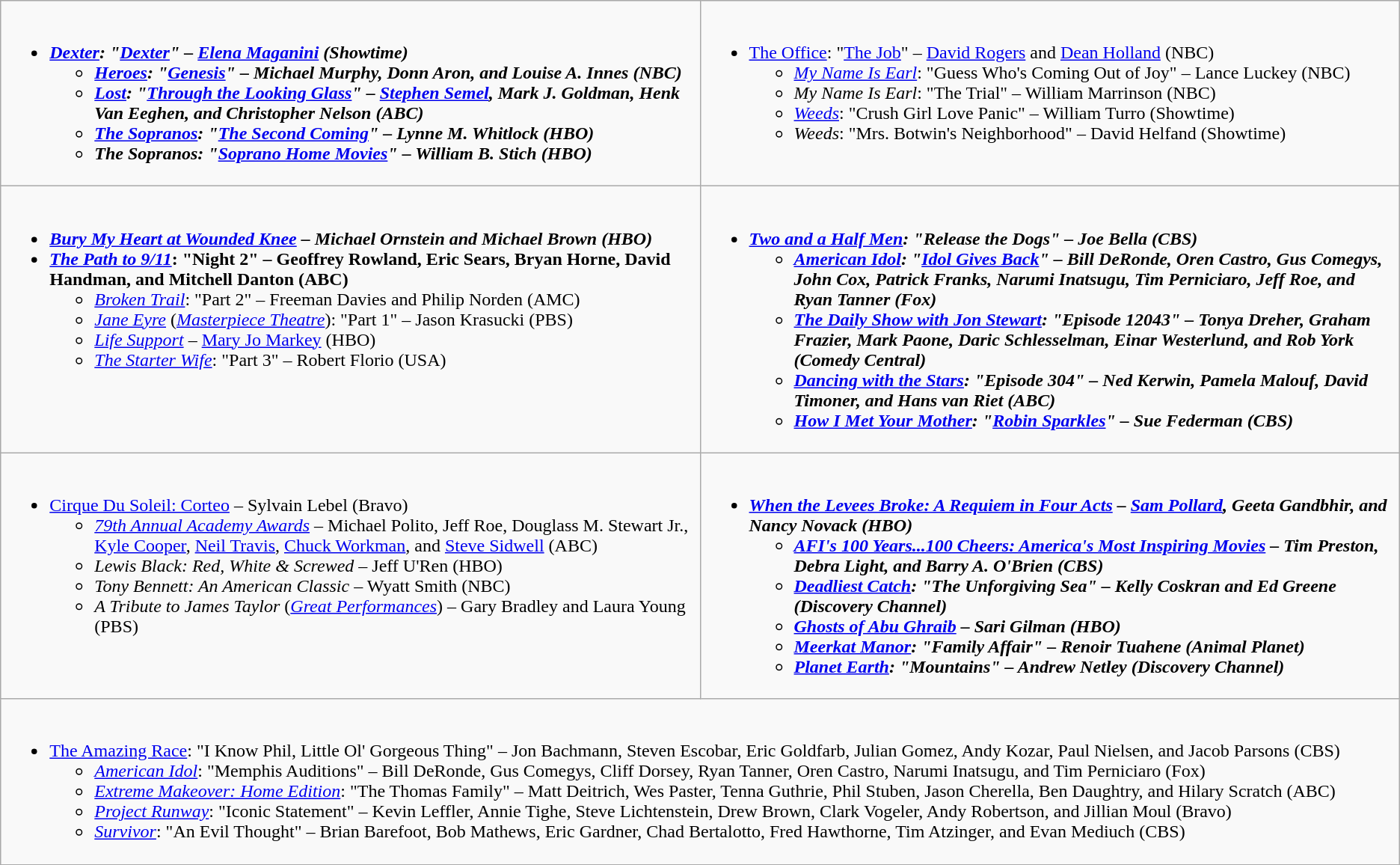<table class="wikitable">
<tr>
<td style="vertical-align:top;" width="50%"><br><ul><li><strong><em><a href='#'>Dexter</a><em>: "<a href='#'>Dexter</a>" – <a href='#'>Elena Maganini</a> (Showtime)<strong><ul><li></em><a href='#'>Heroes</a><em>: "<a href='#'>Genesis</a>" – Michael Murphy, Donn Aron, and Louise A. Innes (NBC)</li><li></em><a href='#'>Lost</a><em>: "<a href='#'>Through the Looking Glass</a>" – <a href='#'>Stephen Semel</a>, Mark J. Goldman, Henk Van Eeghen, and Christopher Nelson (ABC)</li><li></em><a href='#'>The Sopranos</a><em>: "<a href='#'>The Second Coming</a>" – Lynne M. Whitlock (HBO)</li><li></em>The Sopranos<em>: "<a href='#'>Soprano Home Movies</a>" – William B. Stich (HBO)</li></ul></li></ul></td>
<td style="vertical-align:top;" width="50%"><br><ul><li></em></strong><a href='#'>The Office</a></em>: "<a href='#'>The Job</a>" – <a href='#'>David Rogers</a> and <a href='#'>Dean Holland</a> (NBC)</strong><ul><li><em><a href='#'>My Name Is Earl</a></em>: "Guess Who's Coming Out of Joy" – Lance Luckey (NBC)</li><li><em>My Name Is Earl</em>: "The Trial" – William Marrinson (NBC)</li><li><em><a href='#'>Weeds</a></em>: "Crush Girl Love Panic" – William Turro (Showtime)</li><li><em>Weeds</em>: "Mrs. Botwin's Neighborhood" – David Helfand (Showtime)</li></ul></li></ul></td>
</tr>
<tr>
<td style="vertical-align:top;" width="50%"><br><ul><li><strong><em><a href='#'>Bury My Heart at Wounded Knee</a><em> – Michael Ornstein and Michael Brown (HBO)<strong></li><li></em></strong><a href='#'>The Path to 9/11</a></em>: "Night 2" – Geoffrey Rowland, Eric Sears, Bryan Horne, David Handman, and Mitchell Danton (ABC)</strong><ul><li><em><a href='#'>Broken Trail</a></em>: "Part 2" – Freeman Davies and Philip Norden (AMC)</li><li><em><a href='#'>Jane Eyre</a></em> (<em><a href='#'>Masterpiece Theatre</a></em>): "Part 1" – Jason Krasucki (PBS)</li><li><em><a href='#'>Life Support</a></em> – <a href='#'>Mary Jo Markey</a> (HBO)</li><li><em><a href='#'>The Starter Wife</a></em>: "Part 3" – Robert Florio (USA)</li></ul></li></ul></td>
<td style="vertical-align:top;" width="50%"><br><ul><li><strong><em><a href='#'>Two and a Half Men</a><em>: "Release the Dogs" – Joe Bella (CBS)<strong><ul><li></em><a href='#'>American Idol</a><em>: "<a href='#'>Idol Gives Back</a>" – Bill DeRonde, Oren Castro, Gus Comegys, John Cox, Patrick Franks, Narumi Inatsugu, Tim Perniciaro, Jeff Roe, and Ryan Tanner (Fox)</li><li></em><a href='#'>The Daily Show with Jon Stewart</a><em>: "Episode 12043" – Tonya Dreher, Graham Frazier, Mark Paone, Daric Schlesselman, Einar Westerlund, and Rob York (Comedy Central)</li><li></em><a href='#'>Dancing with the Stars</a><em>: "Episode 304" – Ned Kerwin, Pamela Malouf, David Timoner, and Hans van Riet (ABC)</li><li></em><a href='#'>How I Met Your Mother</a><em>: "<a href='#'>Robin Sparkles</a>" – Sue Federman (CBS)</li></ul></li></ul></td>
</tr>
<tr>
<td style="vertical-align:top;" width="50%"><br><ul><li></em></strong><a href='#'>Cirque Du Soleil: Corteo</a></em> – Sylvain Lebel (Bravo)</strong><ul><li><em><a href='#'>79th Annual Academy Awards</a></em> – Michael Polito, Jeff Roe, Douglass M. Stewart Jr., <a href='#'>Kyle Cooper</a>, <a href='#'>Neil Travis</a>, <a href='#'>Chuck Workman</a>, and <a href='#'>Steve Sidwell</a> (ABC)</li><li><em>Lewis Black: Red, White & Screwed</em> – Jeff U'Ren (HBO)</li><li><em>Tony Bennett: An American Classic</em> – Wyatt Smith (NBC)</li><li><em>A Tribute to James Taylor</em> (<em><a href='#'>Great Performances</a></em>) – Gary Bradley and Laura Young (PBS)</li></ul></li></ul></td>
<td style="vertical-align:top;" width="50%"><br><ul><li><strong><em><a href='#'>When the Levees Broke: A Requiem in Four Acts</a><em> – <a href='#'>Sam Pollard</a>, Geeta Gandbhir, and Nancy Novack (HBO)<strong><ul><li></em><a href='#'>AFI's 100 Years...100 Cheers: America's Most Inspiring Movies</a><em> – Tim Preston, Debra Light, and Barry A. O'Brien (CBS)</li><li></em><a href='#'>Deadliest Catch</a><em>: "The Unforgiving Sea" – Kelly Coskran and Ed Greene (Discovery Channel)</li><li></em><a href='#'>Ghosts of Abu Ghraib</a><em> – Sari Gilman (HBO)</li><li></em><a href='#'>Meerkat Manor</a><em>: "Family Affair" – Renoir Tuahene (Animal Planet)</li><li></em><a href='#'>Planet Earth</a><em>: "Mountains" – Andrew Netley (Discovery Channel)</li></ul></li></ul></td>
</tr>
<tr>
<td style="vertical-align:top;" width="50%" colspan="2"><br><ul><li></em></strong><a href='#'>The Amazing Race</a></em>: "I Know Phil, Little Ol' Gorgeous Thing" – Jon Bachmann, Steven Escobar, Eric Goldfarb, Julian Gomez, Andy Kozar, Paul Nielsen, and Jacob Parsons (CBS)</strong><ul><li><em><a href='#'>American Idol</a></em>: "Memphis Auditions" – Bill DeRonde, Gus Comegys, Cliff Dorsey, Ryan Tanner, Oren Castro, Narumi Inatsugu, and Tim Perniciaro (Fox)</li><li><em><a href='#'>Extreme Makeover: Home Edition</a></em>: "The Thomas Family" – Matt Deitrich, Wes Paster, Tenna Guthrie, Phil Stuben, Jason Cherella, Ben Daughtry, and Hilary Scratch (ABC)</li><li><em><a href='#'>Project Runway</a></em>: "Iconic Statement" – Kevin Leffler, Annie Tighe, Steve Lichtenstein, Drew Brown, Clark Vogeler, Andy Robertson, and Jillian Moul (Bravo)</li><li><em><a href='#'>Survivor</a></em>: "An Evil Thought" – Brian Barefoot, Bob Mathews, Eric Gardner, Chad Bertalotto, Fred Hawthorne, Tim Atzinger, and Evan Mediuch (CBS)</li></ul></li></ul></td>
</tr>
</table>
